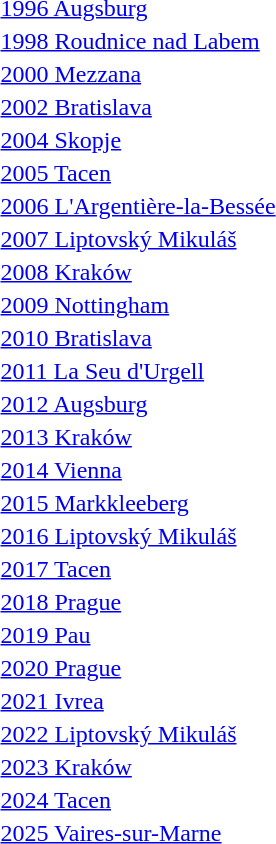<table>
<tr>
<td><a href='#'>1996 Augsburg</a></td>
<td></td>
<td></td>
<td></td>
</tr>
<tr>
<td><a href='#'>1998 Roudnice nad Labem</a></td>
<td></td>
<td></td>
<td></td>
</tr>
<tr>
<td><a href='#'>2000 Mezzana</a></td>
<td></td>
<td></td>
<td></td>
</tr>
<tr>
<td><a href='#'>2002 Bratislava</a></td>
<td></td>
<td></td>
<td></td>
</tr>
<tr>
<td><a href='#'>2004 Skopje</a></td>
<td></td>
<td></td>
<td></td>
</tr>
<tr>
<td><a href='#'>2005 Tacen</a></td>
<td></td>
<td></td>
<td></td>
</tr>
<tr>
<td><a href='#'>2006 L'Argentière-la-Bessée</a></td>
<td></td>
<td></td>
<td></td>
</tr>
<tr>
<td><a href='#'>2007 Liptovský Mikuláš</a></td>
<td></td>
<td></td>
<td></td>
</tr>
<tr>
<td><a href='#'>2008 Kraków</a></td>
<td></td>
<td></td>
<td></td>
</tr>
<tr>
<td><a href='#'>2009 Nottingham</a></td>
<td></td>
<td></td>
<td></td>
</tr>
<tr>
<td><a href='#'>2010 Bratislava</a></td>
<td></td>
<td></td>
<td></td>
</tr>
<tr>
<td><a href='#'>2011 La Seu d'Urgell</a></td>
<td></td>
<td></td>
<td></td>
</tr>
<tr>
<td><a href='#'>2012 Augsburg</a></td>
<td></td>
<td></td>
<td></td>
</tr>
<tr>
<td><a href='#'>2013 Kraków</a></td>
<td></td>
<td></td>
<td></td>
</tr>
<tr>
<td><a href='#'>2014 Vienna</a></td>
<td></td>
<td></td>
<td></td>
</tr>
<tr>
<td><a href='#'>2015 Markkleeberg</a></td>
<td></td>
<td></td>
<td></td>
</tr>
<tr>
<td><a href='#'>2016 Liptovský Mikuláš</a></td>
<td></td>
<td></td>
<td></td>
</tr>
<tr>
<td><a href='#'>2017 Tacen</a></td>
<td></td>
<td></td>
<td></td>
</tr>
<tr>
<td><a href='#'>2018 Prague</a></td>
<td></td>
<td></td>
<td></td>
</tr>
<tr>
<td><a href='#'>2019 Pau</a></td>
<td></td>
<td></td>
<td></td>
</tr>
<tr>
<td><a href='#'>2020 Prague</a></td>
<td></td>
<td></td>
<td></td>
</tr>
<tr>
<td><a href='#'>2021 Ivrea</a></td>
<td></td>
<td></td>
<td></td>
</tr>
<tr>
<td><a href='#'>2022 Liptovský Mikuláš</a></td>
<td></td>
<td></td>
<td></td>
</tr>
<tr>
<td><a href='#'>2023 Kraków</a></td>
<td></td>
<td></td>
<td></td>
</tr>
<tr>
<td><a href='#'>2024 Tacen</a></td>
<td></td>
<td></td>
<td></td>
</tr>
<tr>
<td><a href='#'>2025 Vaires-sur-Marne</a></td>
<td></td>
<td></td>
<td></td>
</tr>
</table>
